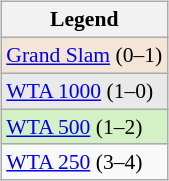<table>
<tr valign=top>
<td><br><table class="wikitable" style="font-size:90%">
<tr>
<th>Legend</th>
</tr>
<tr>
<td bgcolor=f3e6d7><a href='#'>Grand Slam</a> (0–1)</td>
</tr>
<tr>
<td bgcolor=e9e9e9><a href='#'>WTA 1000</a> (1–0)</td>
</tr>
<tr>
<td bgcolor=d4f1c5><a href='#'>WTA 500</a> (1–2)</td>
</tr>
<tr>
<td><a href='#'>WTA 250</a> (3–4)</td>
</tr>
</table>
</td>
</tr>
</table>
